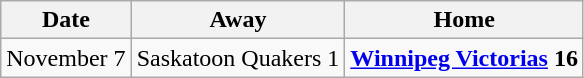<table class="wikitable">
<tr>
<th>Date</th>
<th>Away</th>
<th>Home</th>
</tr>
<tr>
<td>November 7</td>
<td>Saskatoon Quakers 1</td>
<td><strong><a href='#'>Winnipeg Victorias</a> 16</strong></td>
</tr>
</table>
